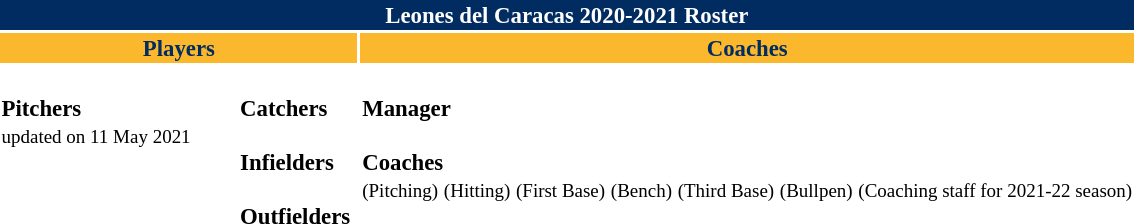<table class="toccolours" style="font-size: 95%;">
<tr>
<th colspan="10" style="background-color:#002C61; color:#FFFFFF;"; text-align:center">Leones del Caracas 2020-2021 Roster</th>
</tr>
<tr>
<th colspan="4" style="background-color:#FCB82D; color:#002C61;">Players</th>
<th colspan="1" style="background-color:#FCB82D; color:#002C61;">Coaches</th>
</tr>
<tr>
<td style="vertical-align:top;text-align:left;"><br><strong>Pitchers</strong><br>




























<small>
<span></span> updated on 11 May 2021</small></td>
<td width="25px"></td>
<td style="vertical-align:top;text-align:left;"><br><strong>Catchers</strong><br>



<br><strong>Infielders</strong><br>







<br><strong>Outfielders</strong><br>





</td>
<td style="vertical-align:top;text-align:left;"></td>
<td style="vertical-align:top;text-align:left;"><br><strong>Manager</strong><br><br><strong>Coaches</strong><br> <small>(Pitching)</small>
 <small>(Hitting)</small>
 <small>(First Base)</small>
 <small>(Bench)</small>
 <small>(Third Base)</small>
 <small>(Bullpen)</small>
<small>(Coaching staff for 2021-22 season)</small></td>
</tr>
</table>
